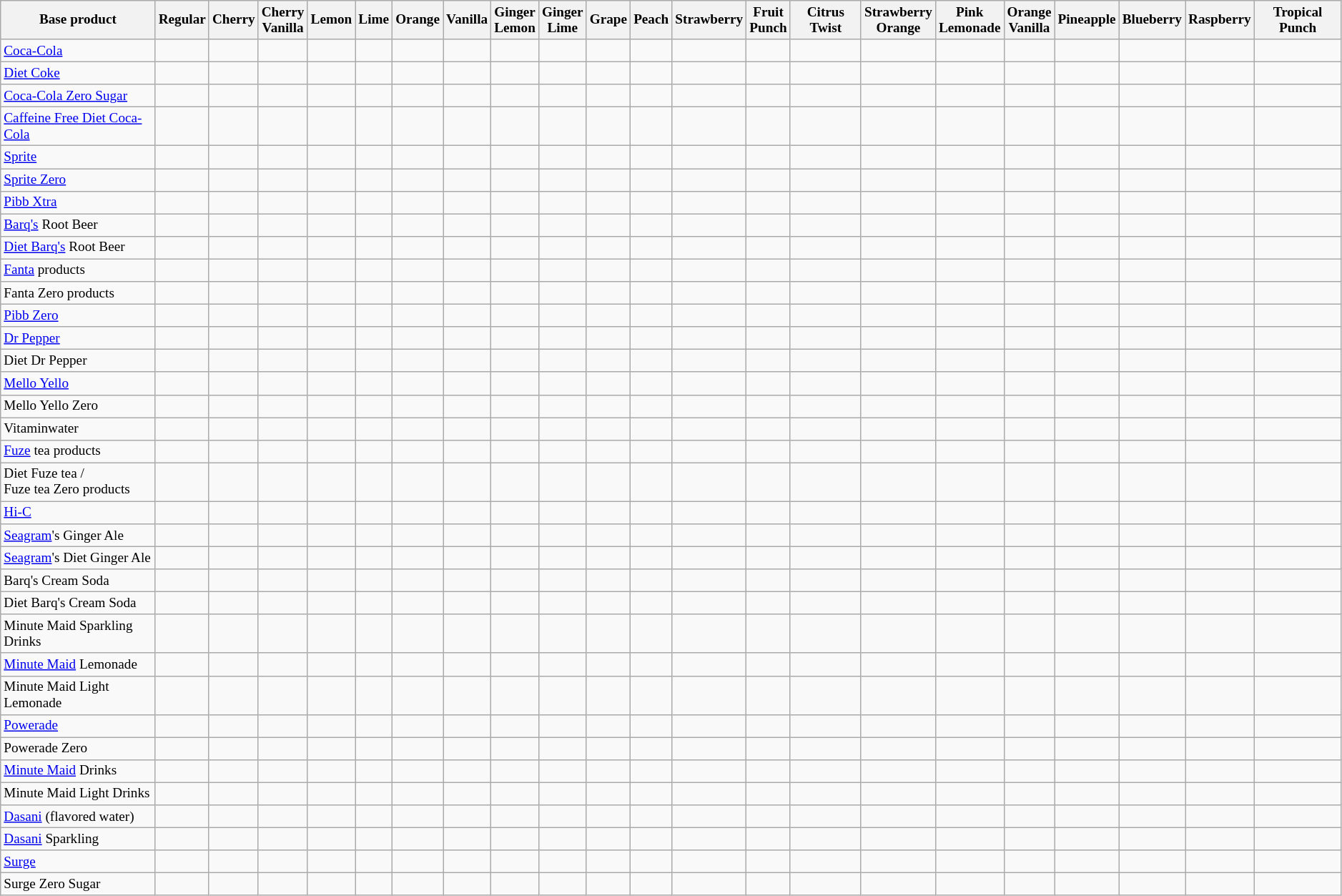<table class="wikitable sortable mw-collapsible sortable " style="font-size:80%">
<tr>
<th>Base product</th>
<th class=unsortable>Regular</th>
<th class=unsortable>Cherry</th>
<th class=unsortable>Cherry<br>Vanilla</th>
<th class=unsortable>Lemon</th>
<th class=unsortable>Lime</th>
<th class=unsortable>Orange</th>
<th class=unsortable>Vanilla</th>
<th class=unsortable>Ginger<br>Lemon</th>
<th class=unsortable>Ginger<br>Lime</th>
<th class=unsortable>Grape</th>
<th class=unsortable>Peach</th>
<th class=unsortable>Strawberry</th>
<th class=unsortable>Fruit<br>Punch</th>
<th class=unsortable>Citrus Twist</th>
<th class=unsortable>Strawberry<br>Orange</th>
<th class=unsortable>Pink<br>Lemonade</th>
<th class=unsortable>Orange<br>Vanilla</th>
<th class=unsortable>Pineapple</th>
<th class=unsortable>Blueberry</th>
<th class=unsortable>Raspberry</th>
<th class=unsortable>Tropical Punch</th>
</tr>
<tr>
<td><a href='#'>Coca-Cola</a></td>
<td></td>
<td></td>
<td></td>
<td></td>
<td></td>
<td></td>
<td></td>
<td></td>
<td></td>
<td></td>
<td></td>
<td></td>
<td></td>
<td></td>
<td></td>
<td></td>
<td></td>
<td></td>
<td></td>
<td></td>
<td></td>
</tr>
<tr>
<td><a href='#'>Diet Coke</a></td>
<td></td>
<td></td>
<td></td>
<td></td>
<td></td>
<td></td>
<td></td>
<td></td>
<td></td>
<td></td>
<td></td>
<td></td>
<td></td>
<td></td>
<td></td>
<td></td>
<td></td>
<td></td>
<td></td>
<td></td>
<td></td>
</tr>
<tr>
<td><a href='#'>Coca-Cola Zero Sugar</a></td>
<td></td>
<td></td>
<td></td>
<td></td>
<td></td>
<td></td>
<td></td>
<td></td>
<td></td>
<td></td>
<td></td>
<td></td>
<td></td>
<td></td>
<td></td>
<td></td>
<td></td>
<td></td>
<td></td>
<td></td>
<td></td>
</tr>
<tr>
<td><a href='#'>Caffeine Free Diet Coca-Cola</a></td>
<td></td>
<td></td>
<td></td>
<td></td>
<td></td>
<td></td>
<td></td>
<td></td>
<td></td>
<td></td>
<td></td>
<td></td>
<td></td>
<td></td>
<td></td>
<td></td>
<td></td>
<td></td>
<td></td>
<td></td>
<td></td>
</tr>
<tr>
<td><a href='#'>Sprite</a></td>
<td></td>
<td></td>
<td></td>
<td></td>
<td></td>
<td></td>
<td></td>
<td></td>
<td></td>
<td></td>
<td></td>
<td></td>
<td></td>
<td></td>
<td></td>
<td></td>
<td></td>
<td></td>
<td></td>
<td></td>
<td></td>
</tr>
<tr>
<td><a href='#'>Sprite Zero</a></td>
<td></td>
<td></td>
<td></td>
<td></td>
<td></td>
<td></td>
<td></td>
<td></td>
<td></td>
<td></td>
<td></td>
<td></td>
<td></td>
<td></td>
<td></td>
<td></td>
<td></td>
<td></td>
<td></td>
<td></td>
<td></td>
</tr>
<tr>
<td><a href='#'>Pibb Xtra</a></td>
<td></td>
<td></td>
<td></td>
<td></td>
<td></td>
<td></td>
<td></td>
<td></td>
<td></td>
<td></td>
<td></td>
<td></td>
<td></td>
<td></td>
<td></td>
<td></td>
<td></td>
<td></td>
<td></td>
<td></td>
<td></td>
</tr>
<tr>
<td><a href='#'>Barq's</a> Root Beer</td>
<td></td>
<td></td>
<td></td>
<td></td>
<td></td>
<td></td>
<td></td>
<td></td>
<td></td>
<td></td>
<td></td>
<td></td>
<td></td>
<td></td>
<td></td>
<td></td>
<td></td>
<td></td>
<td></td>
<td></td>
<td></td>
</tr>
<tr>
<td><a href='#'>Diet Barq's</a> Root Beer</td>
<td></td>
<td></td>
<td></td>
<td></td>
<td></td>
<td></td>
<td></td>
<td></td>
<td></td>
<td></td>
<td></td>
<td></td>
<td></td>
<td></td>
<td></td>
<td></td>
<td></td>
<td></td>
<td></td>
<td></td>
<td></td>
</tr>
<tr>
<td><a href='#'>Fanta</a> products</td>
<td></td>
<td></td>
<td></td>
<td></td>
<td></td>
<td></td>
<td></td>
<td></td>
<td></td>
<td></td>
<td></td>
<td></td>
<td></td>
<td></td>
<td></td>
<td></td>
<td></td>
<td></td>
<td></td>
<td></td>
<td></td>
</tr>
<tr>
<td>Fanta Zero products</td>
<td></td>
<td></td>
<td></td>
<td></td>
<td></td>
<td></td>
<td></td>
<td></td>
<td></td>
<td></td>
<td></td>
<td></td>
<td></td>
<td></td>
<td></td>
<td></td>
<td></td>
<td></td>
<td></td>
<td></td>
<td></td>
</tr>
<tr>
<td><a href='#'>Pibb Zero</a></td>
<td></td>
<td></td>
<td></td>
<td></td>
<td></td>
<td></td>
<td></td>
<td></td>
<td></td>
<td></td>
<td></td>
<td></td>
<td></td>
<td></td>
<td></td>
<td></td>
<td></td>
<td></td>
<td></td>
<td></td>
<td></td>
</tr>
<tr>
<td><a href='#'>Dr Pepper</a></td>
<td></td>
<td></td>
<td></td>
<td></td>
<td></td>
<td></td>
<td></td>
<td></td>
<td></td>
<td></td>
<td></td>
<td></td>
<td></td>
<td></td>
<td></td>
<td></td>
<td></td>
<td></td>
<td></td>
<td></td>
<td></td>
</tr>
<tr>
<td>Diet Dr Pepper</td>
<td></td>
<td></td>
<td></td>
<td></td>
<td></td>
<td></td>
<td></td>
<td></td>
<td></td>
<td></td>
<td></td>
<td></td>
<td></td>
<td></td>
<td></td>
<td></td>
<td></td>
<td></td>
<td></td>
<td></td>
<td></td>
</tr>
<tr>
<td><a href='#'>Mello Yello</a></td>
<td></td>
<td></td>
<td></td>
<td></td>
<td></td>
<td></td>
<td></td>
<td></td>
<td></td>
<td></td>
<td></td>
<td></td>
<td></td>
<td></td>
<td></td>
<td></td>
<td></td>
<td></td>
<td></td>
<td></td>
<td></td>
</tr>
<tr>
<td>Mello Yello Zero</td>
<td></td>
<td></td>
<td></td>
<td></td>
<td></td>
<td></td>
<td></td>
<td></td>
<td></td>
<td></td>
<td></td>
<td></td>
<td></td>
<td></td>
<td></td>
<td></td>
<td></td>
<td></td>
<td></td>
<td></td>
<td></td>
</tr>
<tr>
<td>Vitaminwater</td>
<td></td>
<td></td>
<td></td>
<td></td>
<td></td>
<td></td>
<td></td>
<td></td>
<td></td>
<td></td>
<td></td>
<td></td>
<td></td>
<td></td>
<td></td>
<td></td>
<td></td>
<td></td>
<td></td>
<td></td>
<td></td>
</tr>
<tr>
<td><a href='#'>Fuze</a> tea products</td>
<td></td>
<td></td>
<td></td>
<td></td>
<td></td>
<td></td>
<td></td>
<td></td>
<td></td>
<td></td>
<td></td>
<td></td>
<td></td>
<td></td>
<td></td>
<td></td>
<td></td>
<td></td>
<td></td>
<td></td>
<td></td>
</tr>
<tr>
<td>Diet Fuze tea /<br>Fuze tea Zero products</td>
<td></td>
<td></td>
<td></td>
<td></td>
<td></td>
<td></td>
<td></td>
<td></td>
<td></td>
<td></td>
<td></td>
<td></td>
<td></td>
<td></td>
<td></td>
<td></td>
<td></td>
<td></td>
<td></td>
<td></td>
<td></td>
</tr>
<tr>
<td><a href='#'>Hi-C</a></td>
<td></td>
<td></td>
<td></td>
<td></td>
<td></td>
<td></td>
<td></td>
<td></td>
<td></td>
<td></td>
<td></td>
<td></td>
<td></td>
<td></td>
<td></td>
<td></td>
<td></td>
<td></td>
<td></td>
<td></td>
<td></td>
</tr>
<tr>
<td><a href='#'>Seagram</a>'s Ginger Ale</td>
<td></td>
<td></td>
<td></td>
<td></td>
<td></td>
<td></td>
<td></td>
<td></td>
<td></td>
<td></td>
<td></td>
<td></td>
<td></td>
<td></td>
<td></td>
<td></td>
<td></td>
<td></td>
<td></td>
<td></td>
<td></td>
</tr>
<tr>
<td><a href='#'>Seagram</a>'s Diet Ginger Ale</td>
<td></td>
<td></td>
<td></td>
<td></td>
<td></td>
<td></td>
<td></td>
<td></td>
<td></td>
<td></td>
<td></td>
<td></td>
<td></td>
<td></td>
<td></td>
<td></td>
<td></td>
<td></td>
<td></td>
<td></td>
<td></td>
</tr>
<tr>
<td>Barq's Cream Soda</td>
<td></td>
<td></td>
<td></td>
<td></td>
<td></td>
<td></td>
<td></td>
<td></td>
<td></td>
<td></td>
<td></td>
<td></td>
<td></td>
<td></td>
<td></td>
<td></td>
<td></td>
<td></td>
<td></td>
<td></td>
<td></td>
</tr>
<tr>
<td>Diet Barq's Cream Soda</td>
<td></td>
<td></td>
<td></td>
<td></td>
<td></td>
<td></td>
<td></td>
<td></td>
<td></td>
<td></td>
<td></td>
<td></td>
<td></td>
<td></td>
<td></td>
<td></td>
<td></td>
<td></td>
<td></td>
<td></td>
<td></td>
</tr>
<tr>
<td>Minute Maid Sparkling Drinks</td>
<td></td>
<td></td>
<td></td>
<td></td>
<td></td>
<td></td>
<td></td>
<td></td>
<td></td>
<td></td>
<td></td>
<td></td>
<td></td>
<td></td>
<td></td>
<td></td>
<td></td>
<td></td>
<td></td>
<td></td>
<td></td>
</tr>
<tr>
<td><a href='#'>Minute Maid</a> Lemonade</td>
<td></td>
<td></td>
<td></td>
<td></td>
<td></td>
<td></td>
<td></td>
<td></td>
<td></td>
<td></td>
<td></td>
<td></td>
<td></td>
<td></td>
<td></td>
<td></td>
<td></td>
<td></td>
<td></td>
<td></td>
<td></td>
</tr>
<tr>
<td>Minute Maid Light Lemonade</td>
<td></td>
<td></td>
<td></td>
<td></td>
<td></td>
<td></td>
<td></td>
<td></td>
<td></td>
<td></td>
<td></td>
<td></td>
<td></td>
<td></td>
<td></td>
<td></td>
<td></td>
<td></td>
<td></td>
<td></td>
<td></td>
</tr>
<tr>
<td><a href='#'>Powerade</a></td>
<td></td>
<td></td>
<td></td>
<td></td>
<td></td>
<td></td>
<td></td>
<td></td>
<td></td>
<td></td>
<td></td>
<td></td>
<td></td>
<td></td>
<td></td>
<td></td>
<td></td>
<td></td>
<td></td>
<td></td>
<td></td>
</tr>
<tr>
<td>Powerade Zero</td>
<td></td>
<td></td>
<td></td>
<td></td>
<td></td>
<td></td>
<td></td>
<td></td>
<td></td>
<td></td>
<td></td>
<td></td>
<td></td>
<td></td>
<td></td>
<td></td>
<td></td>
<td></td>
<td></td>
<td></td>
<td></td>
</tr>
<tr>
<td><a href='#'>Minute Maid</a> Drinks</td>
<td></td>
<td></td>
<td></td>
<td></td>
<td></td>
<td></td>
<td></td>
<td></td>
<td></td>
<td></td>
<td></td>
<td></td>
<td></td>
<td></td>
<td></td>
<td></td>
<td></td>
<td></td>
<td></td>
<td></td>
<td></td>
</tr>
<tr>
<td>Minute Maid Light Drinks</td>
<td></td>
<td></td>
<td></td>
<td></td>
<td></td>
<td></td>
<td></td>
<td></td>
<td></td>
<td></td>
<td></td>
<td></td>
<td></td>
<td></td>
<td></td>
<td></td>
<td></td>
<td></td>
<td></td>
<td></td>
<td></td>
</tr>
<tr>
<td><a href='#'>Dasani</a> (flavored water)</td>
<td></td>
<td></td>
<td></td>
<td></td>
<td></td>
<td></td>
<td></td>
<td></td>
<td></td>
<td></td>
<td></td>
<td></td>
<td></td>
<td></td>
<td></td>
<td></td>
<td></td>
<td></td>
<td></td>
<td></td>
<td></td>
</tr>
<tr>
<td><a href='#'>Dasani</a> Sparkling</td>
<td></td>
<td></td>
<td></td>
<td></td>
<td></td>
<td></td>
<td></td>
<td></td>
<td></td>
<td></td>
<td></td>
<td></td>
<td></td>
<td></td>
<td></td>
<td></td>
<td></td>
<td></td>
<td></td>
<td></td>
<td></td>
</tr>
<tr>
<td><a href='#'>Surge</a></td>
<td></td>
<td></td>
<td></td>
<td></td>
<td></td>
<td></td>
<td></td>
<td></td>
<td></td>
<td></td>
<td></td>
<td></td>
<td></td>
<td></td>
<td></td>
<td></td>
<td></td>
<td></td>
<td></td>
<td></td>
<td></td>
</tr>
<tr>
<td>Surge Zero Sugar</td>
<td></td>
<td></td>
<td></td>
<td></td>
<td></td>
<td></td>
<td></td>
<td></td>
<td></td>
<td></td>
<td></td>
<td></td>
<td></td>
<td></td>
<td></td>
<td></td>
<td></td>
<td></td>
<td></td>
<td></td>
<td></td>
</tr>
</table>
